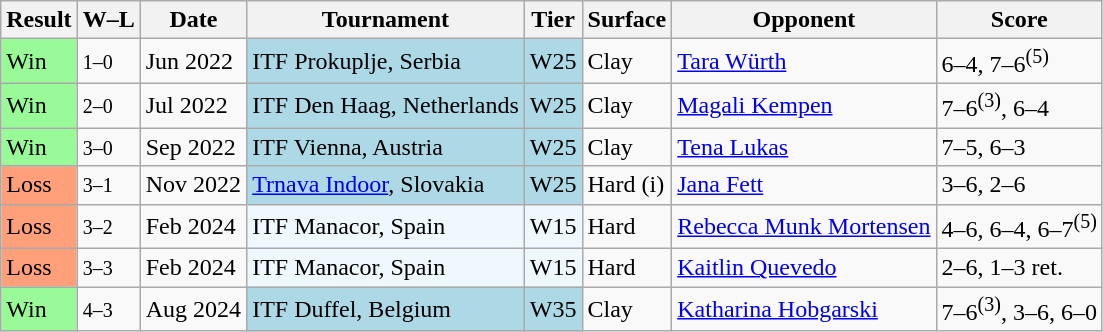<table class="sortable wikitable">
<tr>
<th>Result</th>
<th class="unsortable">W–L</th>
<th>Date</th>
<th>Tournament</th>
<th>Tier</th>
<th>Surface</th>
<th>Opponent</th>
<th class="unsortable">Score</th>
</tr>
<tr>
<td style="background:#98fb98;">Win</td>
<td><small>1–0</small></td>
<td>Jun 2022</td>
<td style="background:lightblue;">ITF Prokuplje, Serbia</td>
<td style="background:lightblue;">W25</td>
<td>Clay</td>
<td> <a href='#'>Tara Würth</a></td>
<td>6–4, 7–6<sup>(5)</sup></td>
</tr>
<tr>
<td style="background:#98fb98;">Win</td>
<td><small>2–0</small></td>
<td>Jul 2022</td>
<td style="background:lightblue;">ITF Den Haag, Netherlands</td>
<td style="background:lightblue;">W25</td>
<td>Clay</td>
<td> <a href='#'>Magali Kempen</a></td>
<td>7–6<sup>(3)</sup>, 6–4</td>
</tr>
<tr>
<td style="background:#98fb98;">Win</td>
<td><small>3–0</small></td>
<td>Sep 2022</td>
<td style="background:lightblue;">ITF Vienna, Austria</td>
<td style="background:lightblue;">W25</td>
<td>Clay</td>
<td> <a href='#'>Tena Lukas</a></td>
<td>7–5, 6–3</td>
</tr>
<tr>
<td bgcolor=ffa07a>Loss</td>
<td><small>3–1</small></td>
<td>Nov 2022</td>
<td style="background:lightblue;"><a href='#'>Trnava Indoor</a>, Slovakia</td>
<td style="background:lightblue;">W25</td>
<td>Hard (i)</td>
<td> <a href='#'>Jana Fett</a></td>
<td>3–6, 2–6</td>
</tr>
<tr>
<td bgcolor=ffa07a>Loss</td>
<td><small>3–2</small></td>
<td>Feb 2024</td>
<td style="background:#f0f8ff;">ITF Manacor, Spain</td>
<td style="background:#f0f8ff;">W15</td>
<td>Hard</td>
<td> <a href='#'>Rebecca Munk Mortensen</a></td>
<td>4–6, 6–4, 6–7<sup>(5)</sup></td>
</tr>
<tr>
<td bgcolor=ffa07a>Loss</td>
<td><small>3–3</small></td>
<td>Feb 2024</td>
<td style="background:#f0f8ff;">ITF Manacor, Spain</td>
<td style="background:#f0f8ff;">W15</td>
<td>Hard</td>
<td> <a href='#'>Kaitlin Quevedo</a></td>
<td>2–6, 1–3 ret.</td>
</tr>
<tr>
<td style="background:#98fb98;">Win</td>
<td><small>4–3</small></td>
<td>Aug 2024</td>
<td style="background:lightblue;">ITF Duffel, Belgium</td>
<td style="background:lightblue;">W35</td>
<td>Clay</td>
<td> <a href='#'>Katharina Hobgarski</a></td>
<td>7–6<sup>(3)</sup>, 3–6, 6–0</td>
</tr>
</table>
